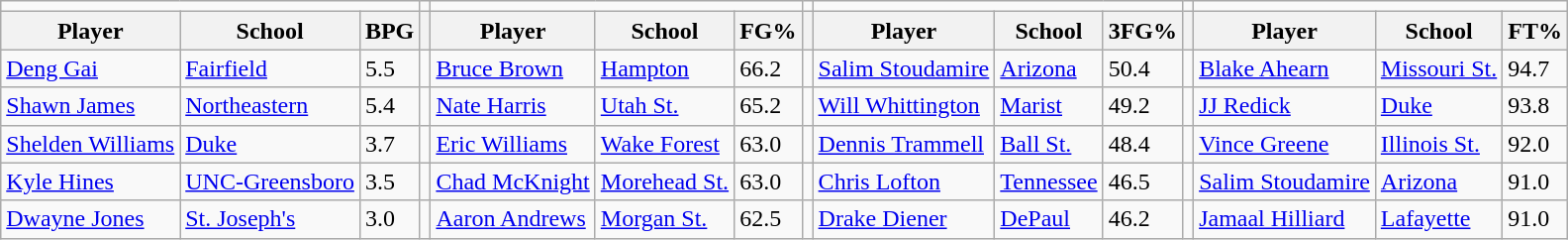<table class="wikitable" style="text-align: left;">
<tr>
<td colspan=3></td>
<td></td>
<td colspan=3></td>
<td></td>
<td colspan=3></td>
<td></td>
<td colspan=3></td>
</tr>
<tr>
<th>Player</th>
<th>School</th>
<th>BPG</th>
<th></th>
<th>Player</th>
<th>School</th>
<th>FG%</th>
<th></th>
<th>Player</th>
<th>School</th>
<th>3FG%</th>
<th></th>
<th>Player</th>
<th>School</th>
<th>FT%</th>
</tr>
<tr>
<td align="left"><a href='#'>Deng Gai</a></td>
<td><a href='#'>Fairfield</a></td>
<td>5.5</td>
<td></td>
<td><a href='#'>Bruce Brown</a></td>
<td><a href='#'>Hampton</a></td>
<td>66.2</td>
<td></td>
<td><a href='#'>Salim Stoudamire</a></td>
<td><a href='#'>Arizona</a></td>
<td>50.4</td>
<td></td>
<td><a href='#'>Blake Ahearn</a></td>
<td><a href='#'>Missouri St.</a></td>
<td>94.7</td>
</tr>
<tr>
<td align="left"><a href='#'>Shawn James</a></td>
<td><a href='#'>Northeastern</a></td>
<td>5.4</td>
<td></td>
<td><a href='#'>Nate Harris</a></td>
<td><a href='#'>Utah St.</a></td>
<td>65.2</td>
<td></td>
<td><a href='#'>Will Whittington</a></td>
<td><a href='#'>Marist</a></td>
<td>49.2</td>
<td></td>
<td><a href='#'>JJ Redick</a></td>
<td><a href='#'>Duke</a></td>
<td>93.8</td>
</tr>
<tr>
<td align="left"><a href='#'>Shelden Williams</a></td>
<td><a href='#'>Duke</a></td>
<td>3.7</td>
<td></td>
<td><a href='#'>Eric Williams</a></td>
<td><a href='#'>Wake Forest</a></td>
<td>63.0</td>
<td></td>
<td><a href='#'>Dennis Trammell</a></td>
<td><a href='#'>Ball St.</a></td>
<td>48.4</td>
<td></td>
<td><a href='#'>Vince Greene</a></td>
<td><a href='#'>Illinois St.</a></td>
<td>92.0</td>
</tr>
<tr>
<td align="left"><a href='#'>Kyle Hines</a></td>
<td><a href='#'>UNC-Greensboro</a></td>
<td>3.5</td>
<td></td>
<td><a href='#'>Chad McKnight</a></td>
<td><a href='#'>Morehead St.</a></td>
<td>63.0</td>
<td></td>
<td><a href='#'>Chris Lofton</a></td>
<td><a href='#'>Tennessee</a></td>
<td>46.5</td>
<td></td>
<td><a href='#'>Salim Stoudamire</a></td>
<td><a href='#'>Arizona</a></td>
<td>91.0</td>
</tr>
<tr>
<td align="left"><a href='#'>Dwayne Jones</a></td>
<td><a href='#'>St. Joseph's</a></td>
<td>3.0</td>
<td></td>
<td><a href='#'>Aaron Andrews</a></td>
<td><a href='#'>Morgan St.</a></td>
<td>62.5</td>
<td></td>
<td><a href='#'>Drake Diener</a></td>
<td><a href='#'>DePaul</a></td>
<td>46.2</td>
<td></td>
<td><a href='#'>Jamaal Hilliard</a></td>
<td><a href='#'>Lafayette</a></td>
<td>91.0</td>
</tr>
</table>
